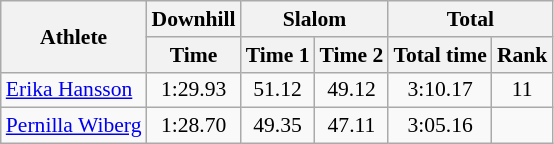<table class="wikitable" style="font-size:90%">
<tr>
<th rowspan="2">Athlete</th>
<th>Downhill</th>
<th colspan="2">Slalom</th>
<th colspan="2">Total</th>
</tr>
<tr>
<th>Time</th>
<th>Time 1</th>
<th>Time 2</th>
<th>Total time</th>
<th>Rank</th>
</tr>
<tr>
<td><a href='#'>Erika Hansson</a></td>
<td align="center">1:29.93</td>
<td align="center">51.12</td>
<td align="center">49.12</td>
<td align="center">3:10.17</td>
<td align="center">11</td>
</tr>
<tr>
<td><a href='#'>Pernilla Wiberg</a></td>
<td align="center">1:28.70</td>
<td align="center">49.35</td>
<td align="center">47.11</td>
<td align="center">3:05.16</td>
<td align="center"></td>
</tr>
</table>
